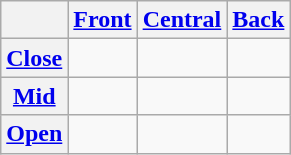<table class="wikitable" style="text-align: center">
<tr>
<th></th>
<th><a href='#'>Front</a></th>
<th><a href='#'>Central</a></th>
<th><a href='#'>Back</a></th>
</tr>
<tr>
<th><a href='#'>Close</a></th>
<td></td>
<td></td>
<td></td>
</tr>
<tr>
<th><a href='#'>Mid</a></th>
<td></td>
<td></td>
<td></td>
</tr>
<tr>
<th><a href='#'>Open</a></th>
<td></td>
<td></td>
<td></td>
</tr>
</table>
